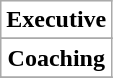<table class="wikitable">
<tr>
<th style="background:#FFFFFF; color:black;" scope="col" colspan="2">Executive</th>
</tr>
<tr>
</tr>
<tr>
</tr>
<tr>
</tr>
<tr>
</tr>
<tr>
<th style="background:#FFFFFF; color:black;" scope="col" colspan="2">Coaching</th>
</tr>
<tr>
</tr>
<tr>
</tr>
<tr>
</tr>
<tr>
</tr>
</table>
